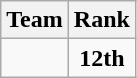<table class=wikitable>
<tr>
<th>Team</th>
<th>Rank</th>
</tr>
<tr>
<td></td>
<td align=center><strong>12th</strong></td>
</tr>
</table>
